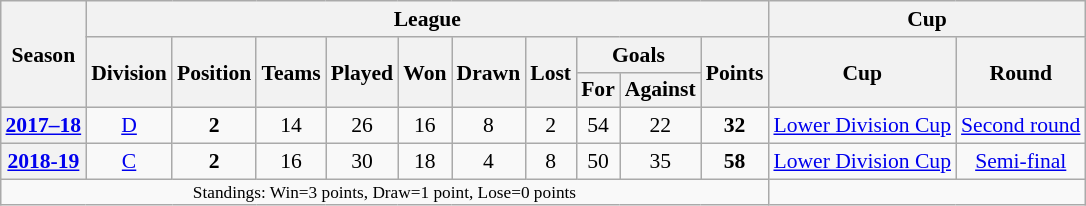<table class="wikitable" style="margin:1em auto; text-align: center; font-size:90%">
<tr>
<th rowspan="3">Season</th>
<th colspan="10">League</th>
<th colspan="2">Cup</th>
</tr>
<tr>
<th rowspan="2">Division</th>
<th rowspan="2">Position</th>
<th rowspan="2">Teams</th>
<th rowspan="2">Played</th>
<th rowspan="2">Won</th>
<th rowspan="2">Drawn</th>
<th rowspan="2">Lost</th>
<th colspan="2">Goals</th>
<th rowspan="2">Points</th>
<th rowspan="2">Cup</th>
<th rowspan="2">Round</th>
</tr>
<tr>
<th>For</th>
<th>Against</th>
</tr>
<tr>
<th><a href='#'>2017–18</a></th>
<td><a href='#'>D</a></td>
<td><strong>2</strong></td>
<td>14</td>
<td>26</td>
<td>16</td>
<td>8</td>
<td>2</td>
<td>54</td>
<td>22</td>
<td><strong>32</strong></td>
<td><a href='#'>Lower Division Cup</a></td>
<td><a href='#'>Second round</a></td>
</tr>
<tr>
<th><a href='#'>2018-19</a></th>
<td><a href='#'>C</a></td>
<td><strong>2</strong></td>
<td>16</td>
<td>30</td>
<td>18</td>
<td>4</td>
<td>8</td>
<td>50</td>
<td>35</td>
<td><strong>58</strong></td>
<td><a href='#'>Lower Division Cup</a></td>
<td><a href='#'>Semi-final</a></td>
</tr>
<tr>
<td colspan="11" style="font-size:80%">Standings: Win=3 points, Draw=1 point, Lose=0 points</td>
<td colspan="2"></td>
</tr>
</table>
